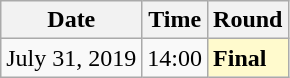<table class="wikitable">
<tr>
<th>Date</th>
<th>Time</th>
<th>Round</th>
</tr>
<tr>
<td>July 31, 2019</td>
<td>14:00</td>
<td style=background:lemonchiffon><strong>Final</strong></td>
</tr>
</table>
